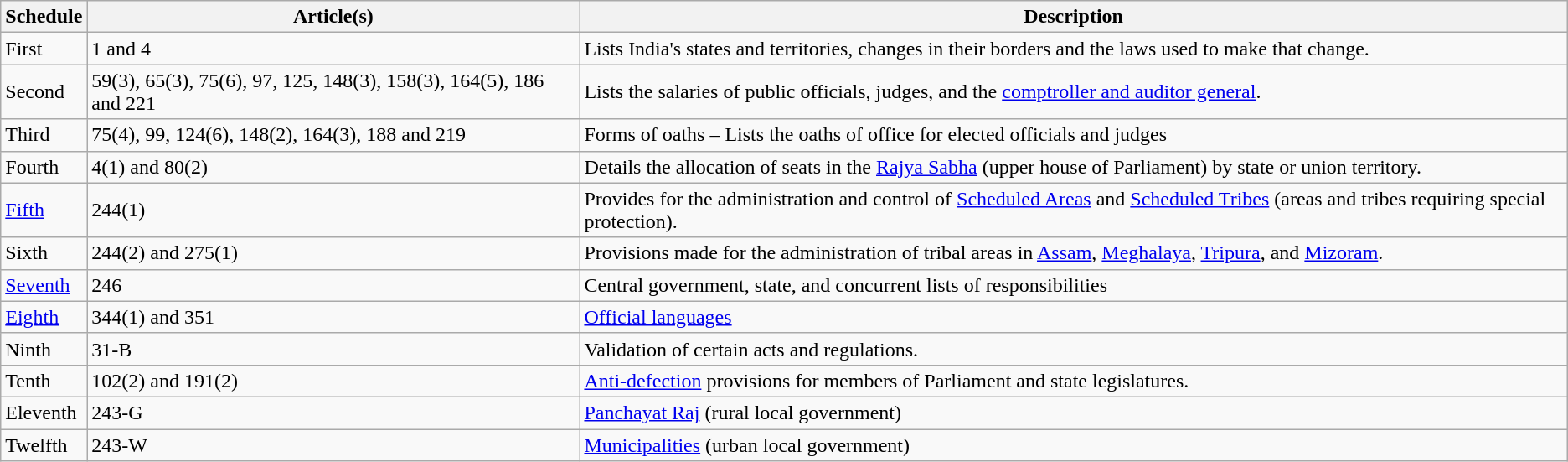<table class="wikitable">
<tr>
<th>Schedule</th>
<th>Article(s)</th>
<th>Description</th>
</tr>
<tr>
<td>First</td>
<td>1 and 4</td>
<td>Lists India's states and territories, changes in their borders and the laws used to make that change.</td>
</tr>
<tr>
<td>Second</td>
<td>59(3), 65(3), 75(6), 97, 125, 148(3), 158(3), 164(5), 186 and 221</td>
<td>Lists the salaries of public officials, judges, and the <a href='#'>comptroller and auditor general</a>.</td>
</tr>
<tr>
<td>Third</td>
<td>75(4), 99, 124(6), 148(2), 164(3), 188 and 219</td>
<td>Forms of oaths – Lists the oaths of office for elected officials and judges</td>
</tr>
<tr>
<td>Fourth</td>
<td>4(1) and 80(2)</td>
<td>Details the allocation of seats in the <a href='#'>Rajya Sabha</a> (upper house of Parliament) by state or union territory.</td>
</tr>
<tr>
<td><a href='#'>Fifth</a></td>
<td>244(1)</td>
<td>Provides for the administration and control of <a href='#'>Scheduled Areas</a> and <a href='#'>Scheduled Tribes</a> (areas and tribes requiring special protection).</td>
</tr>
<tr>
<td>Sixth</td>
<td>244(2) and 275(1)</td>
<td>Provisions made for the administration of tribal areas in <a href='#'>Assam</a>, <a href='#'>Meghalaya</a>, <a href='#'>Tripura</a>, and <a href='#'>Mizoram</a>.</td>
</tr>
<tr>
<td><a href='#'>Seventh</a></td>
<td>246</td>
<td>Central government, state, and concurrent lists of responsibilities</td>
</tr>
<tr>
<td><a href='#'>Eighth</a></td>
<td>344(1) and 351</td>
<td><a href='#'>Official languages</a></td>
</tr>
<tr>
<td>Ninth</td>
<td>31-B</td>
<td>Validation of certain acts and regulations.</td>
</tr>
<tr>
<td>Tenth</td>
<td>102(2) and 191(2)</td>
<td><a href='#'>Anti-defection</a> provisions for members of Parliament and state legislatures.</td>
</tr>
<tr>
<td>Eleventh</td>
<td>243-G</td>
<td><a href='#'>Panchayat Raj</a> (rural local government)</td>
</tr>
<tr>
<td>Twelfth</td>
<td>243-W</td>
<td><a href='#'>Municipalities</a> (urban local government)</td>
</tr>
</table>
